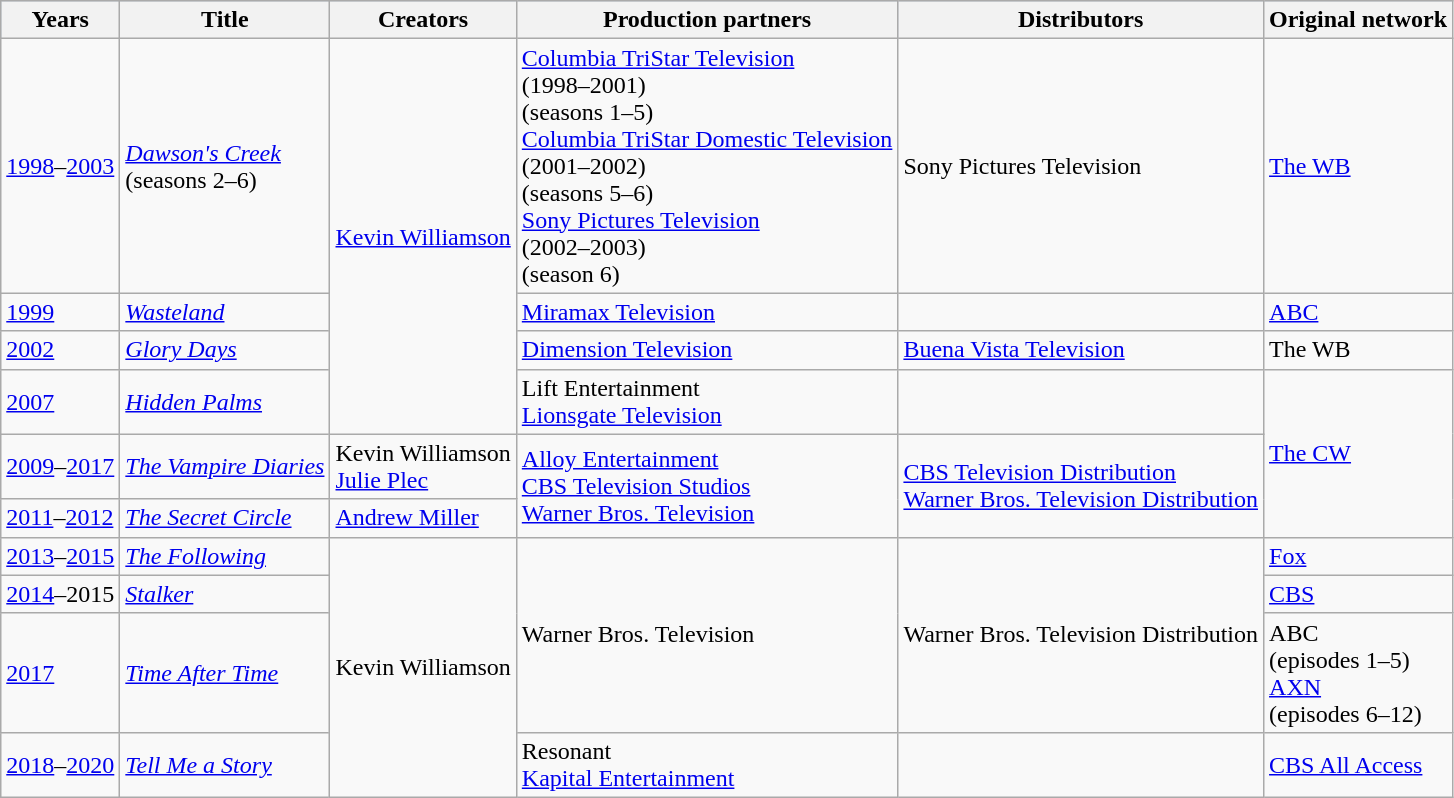<table class="wikitable sortable">
<tr style="background:#b0c4de; text-align:center;">
<th>Years</th>
<th>Title</th>
<th>Creators</th>
<th>Production partners</th>
<th>Distributors</th>
<th>Original network</th>
</tr>
<tr>
<td><a href='#'>1998</a>–<a href='#'>2003</a></td>
<td><em><a href='#'>Dawson's Creek</a></em><br>(seasons 2–6)</td>
<td rowspan="4"><a href='#'>Kevin Williamson</a></td>
<td><a href='#'>Columbia TriStar Television</a><br>(1998–2001)<br>(seasons 1–5)<br><a href='#'>Columbia TriStar Domestic Television</a><br>(2001–2002)<br>(seasons 5–6)<br><a href='#'>Sony Pictures Television</a><br>(2002–2003)<br>(season 6)</td>
<td>Sony Pictures Television</td>
<td><a href='#'>The WB</a></td>
</tr>
<tr>
<td><a href='#'>1999</a></td>
<td><em><a href='#'>Wasteland</a></em></td>
<td><a href='#'>Miramax Television</a></td>
<td></td>
<td><a href='#'>ABC</a></td>
</tr>
<tr>
<td><a href='#'>2002</a></td>
<td><em><a href='#'>Glory Days</a></em></td>
<td><a href='#'>Dimension Television</a></td>
<td><a href='#'>Buena Vista Television</a></td>
<td>The WB</td>
</tr>
<tr>
<td><a href='#'>2007</a></td>
<td><em><a href='#'>Hidden Palms</a></em></td>
<td>Lift Entertainment<br><a href='#'>Lionsgate Television</a></td>
<td></td>
<td rowspan="3"><a href='#'>The CW</a></td>
</tr>
<tr>
<td><a href='#'>2009</a>–<a href='#'>2017</a></td>
<td><em><a href='#'>The Vampire Diaries</a></em></td>
<td>Kevin Williamson<br><a href='#'>Julie Plec</a></td>
<td rowspan="2"><a href='#'>Alloy Entertainment</a><br><a href='#'>CBS Television Studios</a><br><a href='#'>Warner Bros. Television</a></td>
<td rowspan="2"><a href='#'>CBS Television Distribution</a><br><a href='#'>Warner Bros. Television Distribution</a></td>
</tr>
<tr>
<td><a href='#'>2011</a>–<a href='#'>2012</a></td>
<td><em><a href='#'>The Secret Circle</a></em></td>
<td><a href='#'>Andrew Miller</a></td>
</tr>
<tr>
<td><a href='#'>2013</a>–<a href='#'>2015</a></td>
<td><em><a href='#'>The Following</a></em></td>
<td rowspan="4">Kevin Williamson</td>
<td rowspan="3">Warner Bros. Television</td>
<td rowspan="3">Warner Bros. Television Distribution</td>
<td><a href='#'>Fox</a></td>
</tr>
<tr>
<td><a href='#'>2014</a>–2015</td>
<td><em><a href='#'>Stalker</a></em></td>
<td><a href='#'>CBS</a></td>
</tr>
<tr>
<td><a href='#'>2017</a></td>
<td><em><a href='#'>Time After Time</a></em></td>
<td>ABC<br>(episodes 1–5)<br><a href='#'>AXN</a><br>(episodes 6–12)</td>
</tr>
<tr>
<td><a href='#'>2018</a>–<a href='#'>2020</a></td>
<td><em><a href='#'>Tell Me a Story</a></em></td>
<td>Resonant<br><a href='#'>Kapital Entertainment</a></td>
<td></td>
<td><a href='#'>CBS All Access</a></td>
</tr>
</table>
